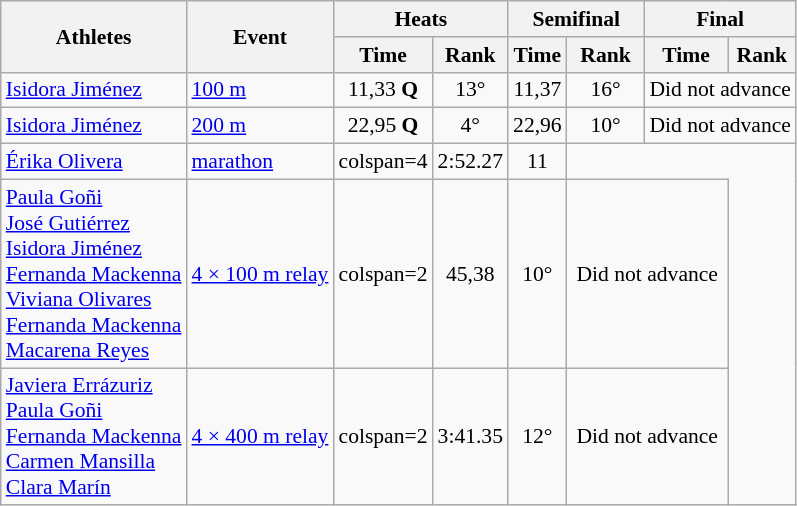<table class="wikitable" border="1" style="font-size:90%">
<tr>
<th rowspan=2>Athletes</th>
<th rowspan=2>Event</th>
<th colspan=2>Heats</th>
<th colspan=2>Semifinal</th>
<th colspan=2>Final</th>
</tr>
<tr>
<th>Time</th>
<th>Rank</th>
<th>Time</th>
<th>Rank</th>
<th>Time</th>
<th>Rank</th>
</tr>
<tr>
<td><a href='#'>Isidora Jiménez</a></td>
<td><a href='#'>100 m</a></td>
<td align=center>11,33 <strong>Q</strong></td>
<td align=center>13°</td>
<td align=center>11,37</td>
<td align=center>16°</td>
<td align=center colspan="2">Did not advance</td>
</tr>
<tr>
<td><a href='#'>Isidora Jiménez</a></td>
<td><a href='#'>200 m</a></td>
<td align=center>22,95 <strong>Q</strong></td>
<td align=center>4°</td>
<td align=center>22,96</td>
<td align=center>10°</td>
<td align=center colspan="2">Did not advance</td>
</tr>
<tr>
<td><a href='#'>Érika Olivera</a></td>
<td><a href='#'>marathon</a></td>
<td>colspan=4 </td>
<td align=center>2:52.27</td>
<td align=center>11</td>
</tr>
<tr>
<td><a href='#'>Paula Goñi</a><br><a href='#'>José Gutiérrez</a><br><a href='#'>Isidora Jiménez</a><br><a href='#'>Fernanda Mackenna</a><br><a href='#'>Viviana Olivares</a><br><a href='#'>Fernanda Mackenna</a><br><a href='#'>Macarena Reyes</a></td>
<td><a href='#'>4 × 100 m relay</a></td>
<td>colspan=2 </td>
<td align=center>45,38</td>
<td align=center>10°</td>
<td align=center colspan="2">Did not advance</td>
</tr>
<tr>
<td><a href='#'>Javiera Errázuriz</a><br><a href='#'>Paula Goñi</a><br><a href='#'>Fernanda Mackenna</a><br><a href='#'>Carmen Mansilla</a><br><a href='#'>Clara Marín</a></td>
<td><a href='#'>4 × 400 m relay</a></td>
<td>colspan=2 </td>
<td align=center>3:41.35</td>
<td align=center>12°</td>
<td align=center colspan="2">Did not advance</td>
</tr>
</table>
